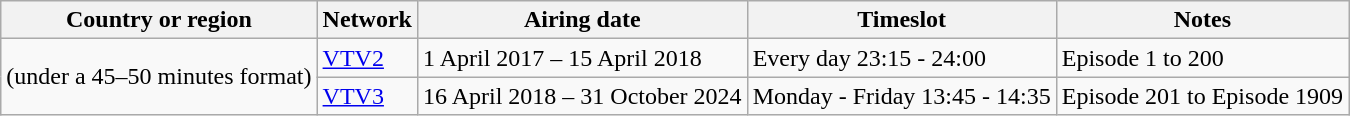<table class="wikitable">
<tr>
<th>Country or region</th>
<th>Network</th>
<th>Airing date</th>
<th>Timeslot</th>
<th>Notes</th>
</tr>
<tr>
<td rowspan="2"> (under a 45–50 minutes format)</td>
<td><a href='#'>VTV2</a></td>
<td>1 April 2017 – 15 April 2018</td>
<td>Every day 23:15 - 24:00</td>
<td>Episode 1 to 200</td>
</tr>
<tr>
<td><a href='#'>VTV3</a></td>
<td>16 April 2018 – 31 October 2024</td>
<td>Monday - Friday 13:45 - 14:35</td>
<td>Episode 201 to Episode 1909</td>
</tr>
</table>
